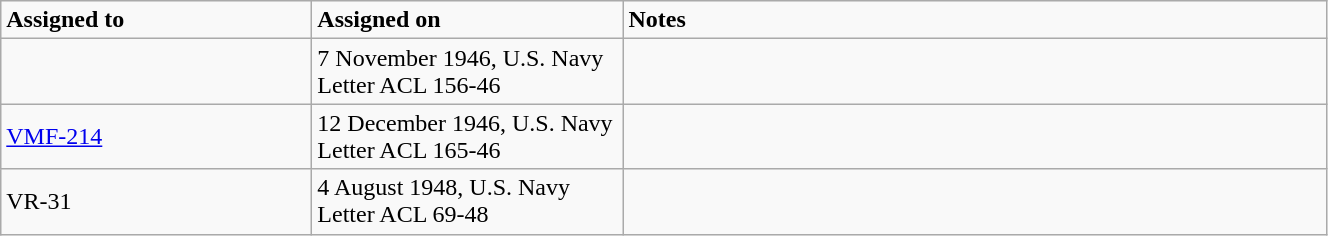<table class="wikitable" style="width: 70%;">
<tr>
<td style="width: 200px;"><strong>Assigned to</strong></td>
<td style="width: 200px;"><strong>Assigned on</strong></td>
<td><strong>Notes</strong></td>
</tr>
<tr>
<td></td>
<td>7 November 1946, U.S. Navy Letter ACL 156-46</td>
<td></td>
</tr>
<tr>
<td><a href='#'>VMF-214</a></td>
<td>12 December 1946, U.S. Navy Letter ACL 165-46</td>
<td></td>
</tr>
<tr>
<td>VR-31</td>
<td>4 August 1948, U.S. Navy Letter ACL 69-48</td>
<td></td>
</tr>
</table>
